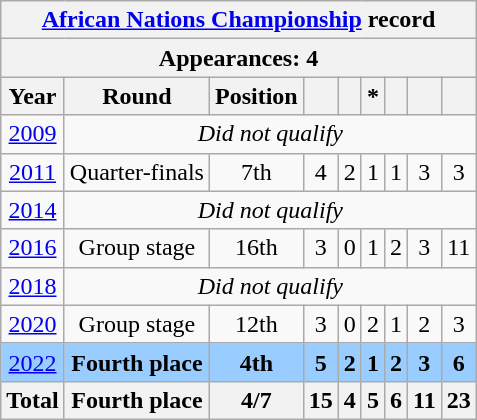<table class="wikitable" style="text-align: center;">
<tr>
<th colspan=9><a href='#'>African Nations Championship</a> record</th>
</tr>
<tr>
<th colspan=9>Appearances: 4</th>
</tr>
<tr>
<th>Year</th>
<th>Round</th>
<th>Position</th>
<th></th>
<th></th>
<th>*</th>
<th></th>
<th></th>
<th></th>
</tr>
<tr>
<td> <a href='#'>2009</a></td>
<td colspan="8"><em>Did not qualify</em></td>
</tr>
<tr>
<td> <a href='#'>2011</a></td>
<td>Quarter-finals</td>
<td>7th</td>
<td>4</td>
<td>2</td>
<td>1</td>
<td>1</td>
<td>3</td>
<td>3</td>
</tr>
<tr>
<td> <a href='#'>2014</a></td>
<td colspan="8"><em>Did not qualify</em></td>
</tr>
<tr>
<td> <a href='#'>2016</a></td>
<td>Group stage</td>
<td>16th</td>
<td>3</td>
<td>0</td>
<td>1</td>
<td>2</td>
<td>3</td>
<td>11</td>
</tr>
<tr>
<td> <a href='#'>2018</a></td>
<td colspan="8"><em>Did not qualify</em></td>
</tr>
<tr>
<td> <a href='#'>2020</a></td>
<td>Group stage</td>
<td>12th</td>
<td>3</td>
<td>0</td>
<td>2</td>
<td>1</td>
<td>2</td>
<td>3</td>
</tr>
<tr style="background:#9acdff">
<td> <a href='#'>2022</a></td>
<td><strong>Fourth place</strong></td>
<td><strong>4th</strong></td>
<td><strong>5</strong></td>
<td><strong>2</strong></td>
<td><strong>1</strong></td>
<td><strong>2</strong></td>
<td><strong>3</strong></td>
<td><strong>6</strong></td>
</tr>
<tr>
<th><strong>Total</strong></th>
<th><strong>Fourth place</strong></th>
<th><strong>4/7</strong></th>
<th><strong>15</strong></th>
<th><strong>4</strong></th>
<th><strong>5</strong></th>
<th><strong>6</strong></th>
<th><strong>11</strong></th>
<th><strong>23</strong></th>
</tr>
</table>
